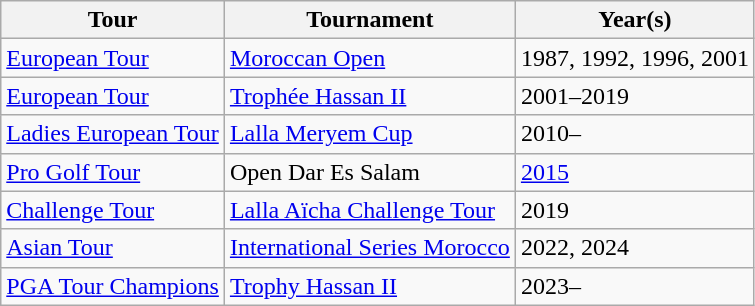<table class="wikitable sortable">
<tr>
<th>Tour</th>
<th>Tournament</th>
<th>Year(s)</th>
</tr>
<tr>
<td><a href='#'>European Tour</a></td>
<td><a href='#'>Moroccan Open</a></td>
<td>1987, 1992, 1996, 2001</td>
</tr>
<tr>
<td><a href='#'>European Tour</a></td>
<td><a href='#'>Trophée Hassan II</a></td>
<td>2001–2019</td>
</tr>
<tr>
<td><a href='#'>Ladies European Tour</a></td>
<td><a href='#'>Lalla Meryem Cup</a></td>
<td>2010–</td>
</tr>
<tr>
<td><a href='#'>Pro Golf Tour</a></td>
<td>Open Dar Es Salam</td>
<td><a href='#'>2015</a></td>
</tr>
<tr>
<td><a href='#'>Challenge Tour</a></td>
<td><a href='#'>Lalla Aïcha Challenge Tour</a></td>
<td>2019</td>
</tr>
<tr>
<td><a href='#'>Asian Tour</a></td>
<td><a href='#'>International Series Morocco</a></td>
<td>2022, 2024</td>
</tr>
<tr>
<td><a href='#'>PGA Tour Champions</a></td>
<td><a href='#'>Trophy Hassan II</a></td>
<td>2023–</td>
</tr>
</table>
